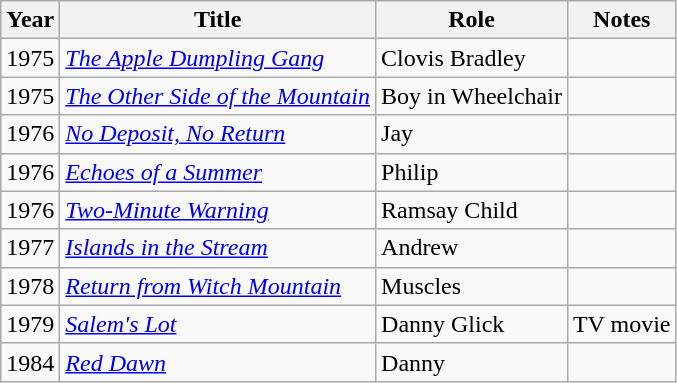<table class="wikitable">
<tr>
<th>Year</th>
<th>Title</th>
<th>Role</th>
<th>Notes</th>
</tr>
<tr>
<td>1975</td>
<td><em><a href='#'>The Apple Dumpling Gang</a></em></td>
<td>Clovis Bradley</td>
<td></td>
</tr>
<tr>
<td>1975</td>
<td><em><a href='#'>The Other Side of the Mountain</a></em></td>
<td>Boy in Wheelchair</td>
<td></td>
</tr>
<tr>
<td>1976</td>
<td><em><a href='#'>No Deposit, No Return</a></em></td>
<td>Jay</td>
<td></td>
</tr>
<tr>
<td>1976</td>
<td><em><a href='#'>Echoes of a Summer</a></em></td>
<td>Philip</td>
<td></td>
</tr>
<tr>
<td>1976</td>
<td><em><a href='#'>Two-Minute Warning</a></em></td>
<td>Ramsay Child</td>
<td></td>
</tr>
<tr>
<td>1977</td>
<td><em><a href='#'>Islands in the Stream</a></em></td>
<td>Andrew</td>
<td></td>
</tr>
<tr>
<td>1978</td>
<td><em><a href='#'>Return from Witch Mountain</a></em></td>
<td>Muscles</td>
<td></td>
</tr>
<tr>
<td>1979</td>
<td><em><a href='#'>Salem's Lot</a></em></td>
<td>Danny Glick</td>
<td>TV movie</td>
</tr>
<tr>
<td>1984</td>
<td><em><a href='#'>Red Dawn</a></em></td>
<td>Danny</td>
<td></td>
</tr>
</table>
